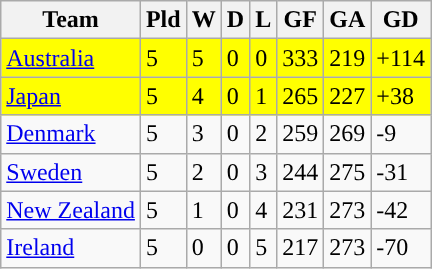<table class="wikitable" border="1">
<tr>
<th>Team</th>
<th>Pld</th>
<th>W</th>
<th>D</th>
<th>L</th>
<th>GF</th>
<th>GA</th>
<th>GD</th>
</tr>
<tr style="background:#ffff00">
<td> <a href='#'>Australia</a></td>
<td>5</td>
<td>5</td>
<td>0</td>
<td>0</td>
<td>333</td>
<td>219</td>
<td>+114</td>
</tr>
<tr style="background:#ffff00">
<td> <a href='#'>Japan</a></td>
<td>5</td>
<td>4</td>
<td>0</td>
<td>1</td>
<td>265</td>
<td>227</td>
<td>+38</td>
</tr>
<tr>
<td> <a href='#'>Denmark</a></td>
<td>5</td>
<td>3</td>
<td>0</td>
<td>2</td>
<td>259</td>
<td>269</td>
<td>-9</td>
</tr>
<tr>
<td> <a href='#'>Sweden</a></td>
<td>5</td>
<td>2</td>
<td>0</td>
<td>3</td>
<td>244</td>
<td>275</td>
<td>-31</td>
</tr>
<tr>
<td> <a href='#'>New Zealand</a></td>
<td>5</td>
<td>1</td>
<td>0</td>
<td>4</td>
<td>231</td>
<td>273</td>
<td>-42</td>
</tr>
<tr>
<td> <a href='#'>Ireland</a></td>
<td>5</td>
<td>0</td>
<td>0</td>
<td>5</td>
<td>217</td>
<td>273</td>
<td>-70</td>
</tr>
</table>
